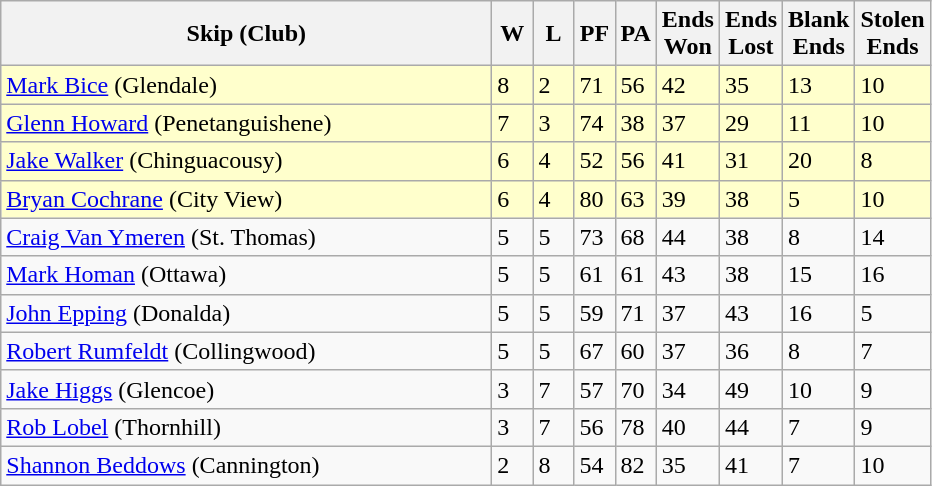<table class="wikitable">
<tr>
<th width=320px>Skip (Club)</th>
<th width=20px>W</th>
<th width=20px>L</th>
<th width=20px>PF</th>
<th width=20px>PA</th>
<th width=20px>Ends <br> Won</th>
<th width=20px>Ends <br> Lost</th>
<th width=20px>Blank <br> Ends</th>
<th width=20px>Stolen <br> Ends<br></th>
</tr>
<tr style="background:#ffffcc;">
<td><a href='#'>Mark Bice</a> (Glendale)</td>
<td>8</td>
<td>2</td>
<td>71</td>
<td>56</td>
<td>42</td>
<td>35</td>
<td>13</td>
<td>10</td>
</tr>
<tr style="background:#ffffcc;">
<td><a href='#'>Glenn Howard</a> (Penetanguishene)</td>
<td>7</td>
<td>3</td>
<td>74</td>
<td>38</td>
<td>37</td>
<td>29</td>
<td>11</td>
<td>10</td>
</tr>
<tr style="background:#ffffcc;">
<td><a href='#'>Jake Walker</a> (Chinguacousy)</td>
<td>6</td>
<td>4</td>
<td>52</td>
<td>56</td>
<td>41</td>
<td>31</td>
<td>20</td>
<td>8</td>
</tr>
<tr style="background:#ffffcc;">
<td><a href='#'>Bryan Cochrane</a> (City View)</td>
<td>6</td>
<td>4</td>
<td>80</td>
<td>63</td>
<td>39</td>
<td>38</td>
<td>5</td>
<td>10</td>
</tr>
<tr>
<td><a href='#'>Craig Van Ymeren</a> (St. Thomas)</td>
<td>5</td>
<td>5</td>
<td>73</td>
<td>68</td>
<td>44</td>
<td>38</td>
<td>8</td>
<td>14</td>
</tr>
<tr>
<td><a href='#'>Mark Homan</a> (Ottawa)</td>
<td>5</td>
<td>5</td>
<td>61</td>
<td>61</td>
<td>43</td>
<td>38</td>
<td>15</td>
<td>16</td>
</tr>
<tr>
<td><a href='#'>John Epping</a> (Donalda)</td>
<td>5</td>
<td>5</td>
<td>59</td>
<td>71</td>
<td>37</td>
<td>43</td>
<td>16</td>
<td>5</td>
</tr>
<tr>
<td><a href='#'>Robert Rumfeldt</a> (Collingwood)</td>
<td>5</td>
<td>5</td>
<td>67</td>
<td>60</td>
<td>37</td>
<td>36</td>
<td>8</td>
<td>7</td>
</tr>
<tr>
<td><a href='#'>Jake Higgs</a> (Glencoe)</td>
<td>3</td>
<td>7</td>
<td>57</td>
<td>70</td>
<td>34</td>
<td>49</td>
<td>10</td>
<td>9</td>
</tr>
<tr>
<td><a href='#'>Rob Lobel</a> (Thornhill)</td>
<td>3</td>
<td>7</td>
<td>56</td>
<td>78</td>
<td>40</td>
<td>44</td>
<td>7</td>
<td>9</td>
</tr>
<tr>
<td><a href='#'>Shannon Beddows</a> (Cannington)</td>
<td>2</td>
<td>8</td>
<td>54</td>
<td>82</td>
<td>35</td>
<td>41</td>
<td>7</td>
<td>10</td>
</tr>
</table>
